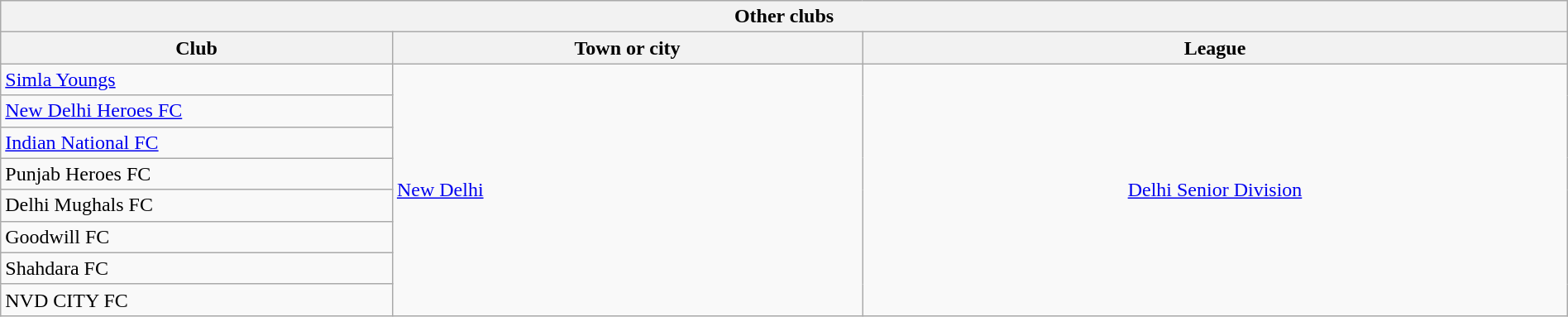<table class="wikitable sortable" width="100%">
<tr>
<th colspan="3">Other clubs</th>
</tr>
<tr>
<th !width="25%">Club</th>
<th width="30%">Town or city</th>
<th width="45%">League</th>
</tr>
<tr>
<td><a href='#'>Simla Youngs</a></td>
<td rowspan="8"><a href='#'>New Delhi</a></td>
<td rowspan="8" align="center"><a href='#'>Delhi Senior Division</a></td>
</tr>
<tr>
<td><a href='#'>New Delhi Heroes FC</a></td>
</tr>
<tr>
<td><a href='#'>Indian National FC</a></td>
</tr>
<tr>
<td>Punjab Heroes FC</td>
</tr>
<tr>
<td>Delhi Mughals FC</td>
</tr>
<tr>
<td>Goodwill FC</td>
</tr>
<tr>
<td>Shahdara FC</td>
</tr>
<tr>
<td>NVD CITY FC</td>
</tr>
</table>
